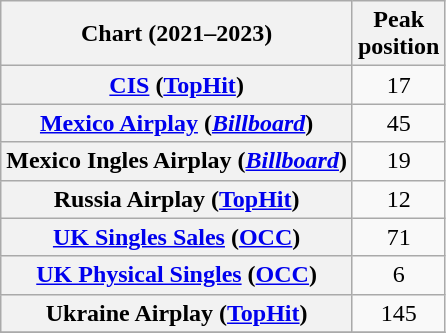<table class="wikitable sortable plainrowheaders" style="text-align:center">
<tr>
<th scope="col">Chart (2021–2023)</th>
<th scope="col">Peak<br> position</th>
</tr>
<tr>
<th scope="row"><a href='#'>CIS</a> (<a href='#'>TopHit</a>)</th>
<td>17</td>
</tr>
<tr>
<th scope="row"><a href='#'>Mexico Airplay</a> (<em><a href='#'>Billboard</a></em>)</th>
<td>45</td>
</tr>
<tr>
<th scope="row">Mexico Ingles Airplay (<em><a href='#'>Billboard</a></em>)</th>
<td>19</td>
</tr>
<tr>
<th scope="row">Russia Airplay (<a href='#'>TopHit</a>)</th>
<td>12</td>
</tr>
<tr>
<th scope="row"><a href='#'>UK Singles Sales</a> (<a href='#'>OCC</a>)</th>
<td>71</td>
</tr>
<tr>
<th scope="row"><a href='#'>UK Physical Singles</a> (<a href='#'>OCC</a>)</th>
<td>6</td>
</tr>
<tr>
<th scope="row">Ukraine Airplay (<a href='#'>TopHit</a>)</th>
<td>145</td>
</tr>
<tr>
</tr>
</table>
